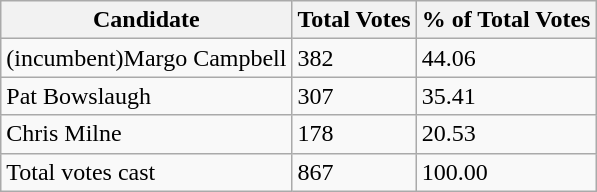<table class="wikitable">
<tr>
<th>Candidate</th>
<th>Total Votes</th>
<th>% of Total Votes</th>
</tr>
<tr>
<td>(incumbent)Margo Campbell</td>
<td>382</td>
<td>44.06</td>
</tr>
<tr>
<td>Pat Bowslaugh</td>
<td>307</td>
<td>35.41</td>
</tr>
<tr>
<td>Chris Milne</td>
<td>178</td>
<td>20.53</td>
</tr>
<tr>
<td>Total votes cast</td>
<td>867</td>
<td>100.00</td>
</tr>
</table>
